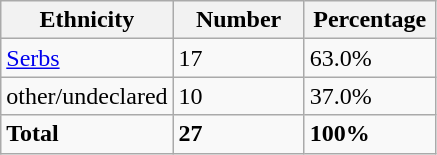<table class="wikitable">
<tr>
<th width="100px">Ethnicity</th>
<th width="80px">Number</th>
<th width="80px">Percentage</th>
</tr>
<tr>
<td><a href='#'>Serbs</a></td>
<td>17</td>
<td>63.0%</td>
</tr>
<tr>
<td>other/undeclared</td>
<td>10</td>
<td>37.0%</td>
</tr>
<tr>
<td><strong>Total</strong></td>
<td><strong>27</strong></td>
<td><strong>100%</strong></td>
</tr>
</table>
